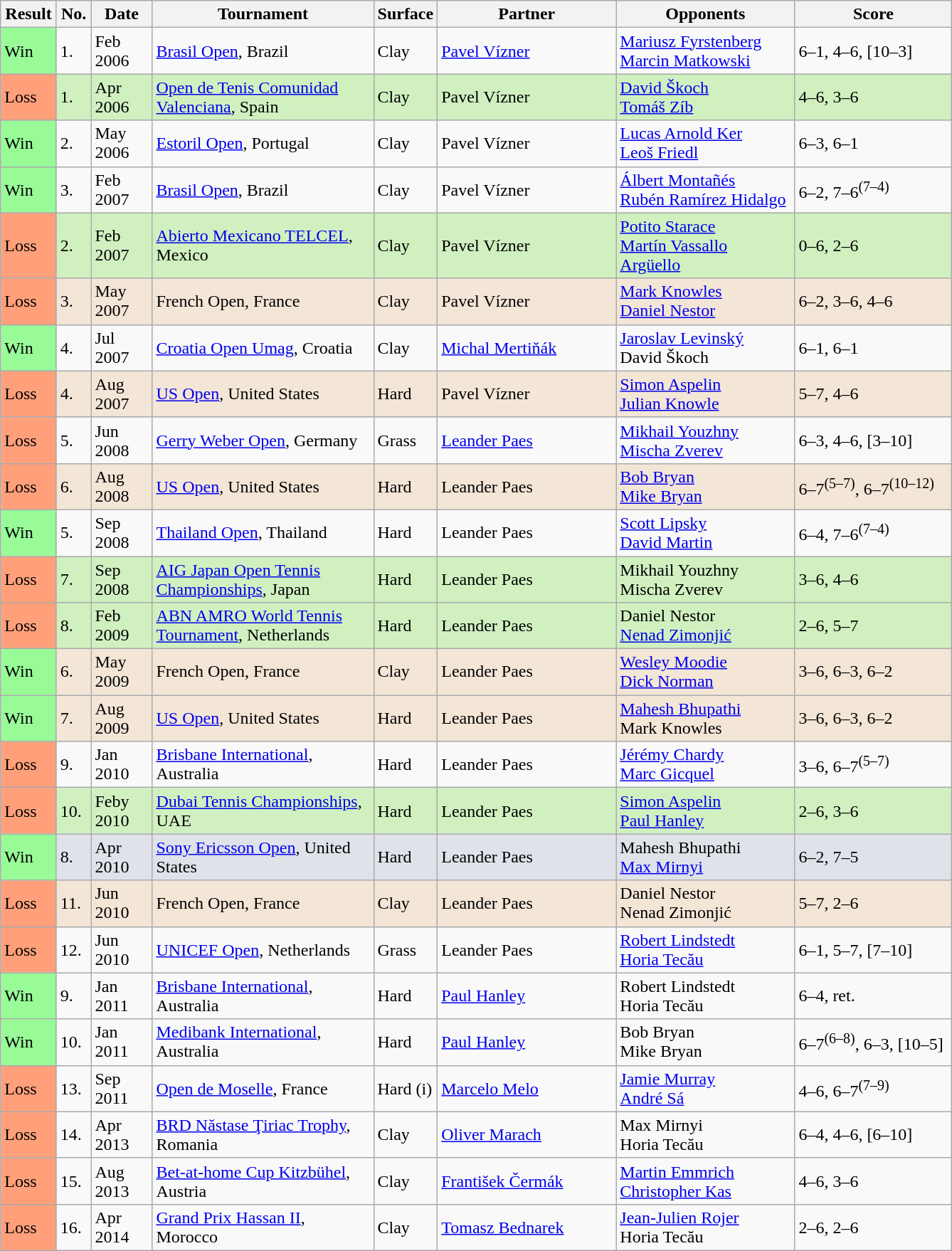<table class="sortable wikitable">
<tr>
<th style="width:45px">Result</th>
<th style="width:25px">No.</th>
<th style="width:50px">Date</th>
<th style="width:200px">Tournament</th>
<th style="width:50px">Surface</th>
<th style="width:160px">Partner</th>
<th style="width:160px">Opponents</th>
<th style="width:140px" class="unsortable">Score</th>
</tr>
<tr>
<td style="background:#98fb98;">Win</td>
<td>1.</td>
<td>Feb 2006</td>
<td><a href='#'>Brasil Open</a>, Brazil</td>
<td>Clay</td>
<td> <a href='#'>Pavel Vízner</a></td>
<td> <a href='#'>Mariusz Fyrstenberg</a><br> <a href='#'>Marcin Matkowski</a></td>
<td>6–1, 4–6, [10–3]</td>
</tr>
<tr style="background:#d0f0c0;">
<td style="background:#ffa07a;">Loss</td>
<td>1.</td>
<td>Apr 2006</td>
<td><a href='#'>Open de Tenis Comunidad Valenciana</a>, Spain</td>
<td>Clay</td>
<td> Pavel Vízner</td>
<td> <a href='#'>David Škoch</a> <br>  <a href='#'>Tomáš Zíb</a></td>
<td>4–6, 3–6</td>
</tr>
<tr>
<td style="background:#98fb98;">Win</td>
<td>2.</td>
<td>May 2006</td>
<td><a href='#'>Estoril Open</a>, Portugal</td>
<td>Clay</td>
<td> Pavel Vízner</td>
<td> <a href='#'>Lucas Arnold Ker</a><br> <a href='#'>Leoš Friedl</a></td>
<td>6–3, 6–1</td>
</tr>
<tr>
<td style="background:#98fb98;">Win</td>
<td>3.</td>
<td>Feb 2007</td>
<td><a href='#'>Brasil Open</a>, Brazil</td>
<td>Clay</td>
<td> Pavel Vízner</td>
<td> <a href='#'>Álbert Montañés</a><br> <a href='#'>Rubén Ramírez Hidalgo</a></td>
<td>6–2, 7–6<sup>(7–4)</sup></td>
</tr>
<tr style="background:#d0f0c0;">
<td style="background:#ffa07a;">Loss</td>
<td>2.</td>
<td>Feb 2007</td>
<td><a href='#'>Abierto Mexicano TELCEL</a>, Mexico</td>
<td>Clay</td>
<td> Pavel Vízner</td>
<td> <a href='#'>Potito Starace</a> <br>  <a href='#'>Martín Vassallo Argüello</a></td>
<td>0–6, 2–6</td>
</tr>
<tr style="background:#f3e6d7;">
<td style="background:#ffa07a;">Loss</td>
<td>3.</td>
<td>May 2007</td>
<td>French Open, France</td>
<td>Clay</td>
<td> Pavel Vízner</td>
<td> <a href='#'>Mark Knowles</a> <br>  <a href='#'>Daniel Nestor</a></td>
<td>6–2, 3–6, 4–6</td>
</tr>
<tr>
<td style="background:#98fb98;">Win</td>
<td>4.</td>
<td>Jul 2007</td>
<td><a href='#'>Croatia Open Umag</a>, Croatia</td>
<td>Clay</td>
<td> <a href='#'>Michal Mertiňák</a></td>
<td> <a href='#'>Jaroslav Levinský</a><br> David Škoch</td>
<td>6–1, 6–1</td>
</tr>
<tr style="background:#f3e6d7;">
<td style="background:#ffa07a;">Loss</td>
<td>4.</td>
<td>Aug 2007</td>
<td><a href='#'>US Open</a>, United States</td>
<td>Hard</td>
<td> Pavel Vízner</td>
<td> <a href='#'>Simon Aspelin</a> <br>  <a href='#'>Julian Knowle</a></td>
<td>5–7, 4–6</td>
</tr>
<tr>
<td style="background:#ffa07a;">Loss</td>
<td>5.</td>
<td>Jun 2008</td>
<td><a href='#'>Gerry Weber Open</a>, Germany</td>
<td>Grass</td>
<td> <a href='#'>Leander Paes</a></td>
<td> <a href='#'>Mikhail Youzhny</a> <br>  <a href='#'>Mischa Zverev</a></td>
<td>6–3, 4–6, [3–10]</td>
</tr>
<tr style="background:#f3e6d7;">
<td style="background:#ffa07a;">Loss</td>
<td>6.</td>
<td>Aug 2008</td>
<td><a href='#'>US Open</a>, United States</td>
<td>Hard</td>
<td> Leander Paes</td>
<td> <a href='#'>Bob Bryan</a> <br>  <a href='#'>Mike Bryan</a></td>
<td>6–7<sup>(5–7)</sup>, 6–7<sup>(10–12)</sup></td>
</tr>
<tr>
<td style="background:#98fb98;">Win</td>
<td>5.</td>
<td>Sep 2008</td>
<td><a href='#'>Thailand Open</a>, Thailand</td>
<td>Hard</td>
<td> Leander Paes</td>
<td> <a href='#'>Scott Lipsky</a><br> <a href='#'>David Martin</a></td>
<td>6–4, 7–6<sup>(7–4)</sup></td>
</tr>
<tr style="background:#d0f0c0;">
<td style="background:#ffa07a;">Loss</td>
<td>7.</td>
<td>Sep 2008</td>
<td><a href='#'>AIG Japan Open Tennis Championships</a>, Japan</td>
<td>Hard</td>
<td> Leander Paes</td>
<td> Mikhail Youzhny <br>  Mischa Zverev</td>
<td>3–6, 4–6</td>
</tr>
<tr style="background:#d0f0c0;">
<td style="background:#ffa07a;">Loss</td>
<td>8.</td>
<td>Feb 2009</td>
<td><a href='#'>ABN AMRO World Tennis Tournament</a>, Netherlands</td>
<td>Hard</td>
<td> Leander Paes</td>
<td> Daniel Nestor <br>  <a href='#'>Nenad Zimonjić</a></td>
<td>2–6, 5–7</td>
</tr>
<tr style="background:#f3e6d7;">
<td style="background:#98fb98;">Win</td>
<td>6.</td>
<td>May 2009</td>
<td>French Open, France</td>
<td>Clay</td>
<td> Leander Paes</td>
<td> <a href='#'>Wesley Moodie</a><br> <a href='#'>Dick Norman</a></td>
<td>3–6, 6–3, 6–2</td>
</tr>
<tr style="background:#f3e6d7;">
<td style="background:#98fb98;">Win</td>
<td>7.</td>
<td>Aug 2009</td>
<td><a href='#'>US Open</a>, United States</td>
<td>Hard</td>
<td> Leander Paes</td>
<td> <a href='#'>Mahesh Bhupathi</a><br> Mark Knowles</td>
<td>3–6, 6–3, 6–2</td>
</tr>
<tr>
<td style="background:#ffa07a;">Loss</td>
<td>9.</td>
<td>Jan 2010</td>
<td><a href='#'>Brisbane International</a>, Australia</td>
<td>Hard</td>
<td> Leander Paes</td>
<td> <a href='#'>Jérémy Chardy</a><br> <a href='#'>Marc Gicquel</a></td>
<td>3–6, 6–7<sup>(5–7)</sup></td>
</tr>
<tr style="background:#d0f0c0;">
<td style="background:#ffa07a;">Loss</td>
<td>10.</td>
<td>Feby 2010</td>
<td><a href='#'>Dubai Tennis Championships</a>, UAE</td>
<td>Hard</td>
<td> Leander Paes</td>
<td> <a href='#'>Simon Aspelin</a> <br>  <a href='#'>Paul Hanley</a></td>
<td>2–6, 3–6</td>
</tr>
<tr style="background:#dfe2e9;">
<td style="background:#98fb98;">Win</td>
<td>8.</td>
<td>Apr 2010</td>
<td><a href='#'>Sony Ericsson Open</a>, United States</td>
<td>Hard</td>
<td> Leander Paes</td>
<td> Mahesh Bhupathi<br> <a href='#'>Max Mirnyi</a></td>
<td>6–2, 7–5</td>
</tr>
<tr style="background:#f3e6d7;">
<td style="background:#ffa07a;">Loss</td>
<td>11.</td>
<td>Jun 2010</td>
<td>French Open, France</td>
<td>Clay</td>
<td> Leander Paes</td>
<td> Daniel Nestor <br>  Nenad Zimonjić</td>
<td>5–7, 2–6</td>
</tr>
<tr>
<td style="background:#ffa07a;">Loss</td>
<td>12.</td>
<td>Jun 2010</td>
<td><a href='#'>UNICEF Open</a>, Netherlands</td>
<td>Grass</td>
<td> Leander Paes</td>
<td> <a href='#'>Robert Lindstedt</a> <br>  <a href='#'>Horia Tecău</a></td>
<td>6–1, 5–7, [7–10]</td>
</tr>
<tr>
<td style="background:#98fb98;">Win</td>
<td>9.</td>
<td>Jan 2011</td>
<td><a href='#'>Brisbane International</a>, Australia</td>
<td>Hard</td>
<td> <a href='#'>Paul Hanley</a></td>
<td> Robert Lindstedt<br> Horia Tecău</td>
<td>6–4, ret.</td>
</tr>
<tr>
<td style="background:#98fb98;">Win</td>
<td>10.</td>
<td>Jan 2011</td>
<td><a href='#'>Medibank International</a>, Australia</td>
<td>Hard</td>
<td> <a href='#'>Paul Hanley</a></td>
<td> Bob Bryan<br> Mike Bryan</td>
<td>6–7<sup>(6–8)</sup>, 6–3, [10–5]</td>
</tr>
<tr>
<td style="background:#ffa07a;">Loss</td>
<td>13.</td>
<td>Sep 2011</td>
<td><a href='#'>Open de Moselle</a>, France</td>
<td>Hard (i)</td>
<td> <a href='#'>Marcelo Melo</a></td>
<td> <a href='#'>Jamie Murray</a><br> <a href='#'>André Sá</a></td>
<td>4–6, 6–7<sup>(7–9)</sup></td>
</tr>
<tr>
<td style="background:#ffa07a;">Loss</td>
<td>14.</td>
<td>Apr 2013</td>
<td><a href='#'>BRD Năstase Ţiriac Trophy</a>, Romania</td>
<td>Clay</td>
<td> <a href='#'>Oliver Marach</a></td>
<td> Max Mirnyi<br> Horia Tecău</td>
<td>6–4, 4–6, [6–10]</td>
</tr>
<tr>
<td style="background:#ffa07a;">Loss</td>
<td>15.</td>
<td>Aug 2013</td>
<td><a href='#'>Bet-at-home Cup Kitzbühel</a>, Austria</td>
<td>Clay</td>
<td> <a href='#'>František Čermák</a></td>
<td> <a href='#'>Martin Emmrich</a><br> <a href='#'>Christopher Kas</a></td>
<td>4–6, 3–6</td>
</tr>
<tr>
<td style="background:#ffa07a;">Loss</td>
<td>16.</td>
<td>Apr 2014</td>
<td><a href='#'>Grand Prix Hassan II</a>, Morocco</td>
<td>Clay</td>
<td> <a href='#'>Tomasz Bednarek</a></td>
<td> <a href='#'>Jean-Julien Rojer</a><br> Horia Tecău</td>
<td>2–6, 2–6</td>
</tr>
</table>
